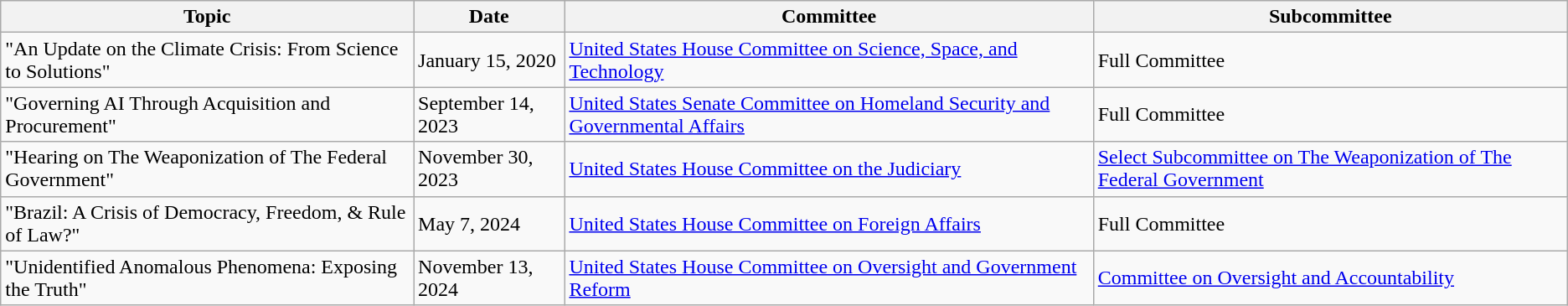<table class="wikitable">
<tr>
<th>Topic</th>
<th>Date</th>
<th>Committee</th>
<th>Subcommittee</th>
</tr>
<tr>
<td>"An Update on the Climate Crisis: From Science to Solutions"</td>
<td>January 15, 2020</td>
<td><a href='#'>United States House Committee on Science, Space, and Technology</a></td>
<td>Full Committee</td>
</tr>
<tr>
<td>"Governing AI Through Acquisition and Procurement"</td>
<td>September 14, 2023</td>
<td><a href='#'>United States Senate Committee on Homeland Security and Governmental Affairs</a></td>
<td>Full Committee</td>
</tr>
<tr>
<td>"Hearing on The Weaponization of The Federal Government"</td>
<td>November 30, 2023</td>
<td><a href='#'>United States House Committee on the Judiciary</a></td>
<td><a href='#'>Select Subcommittee on The Weaponization of The Federal Government</a></td>
</tr>
<tr>
<td>"Brazil: A Crisis of Democracy, Freedom, & Rule of Law?"</td>
<td>May 7, 2024</td>
<td><a href='#'>United States House Committee on Foreign Affairs</a></td>
<td>Full Committee</td>
</tr>
<tr>
<td>"Unidentified Anomalous Phenomena: Exposing the Truth"</td>
<td>November 13, 2024</td>
<td><a href='#'>United States House Committee on Oversight and Government Reform</a></td>
<td><a href='#'>Committee on Oversight and Accountability</a></td>
</tr>
</table>
